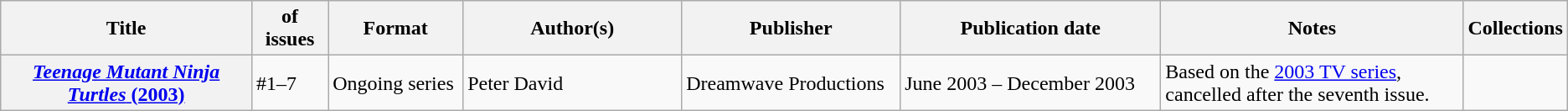<table class="wikitable">
<tr>
<th>Title</th>
<th style="width:40pt"> of issues</th>
<th style="width:75pt">Format</th>
<th style="width:125pt">Author(s)</th>
<th style="width:125pt">Publisher</th>
<th style="width:150pt">Publication date</th>
<th style="width:175pt">Notes</th>
<th>Collections</th>
</tr>
<tr>
<th><a href='#'><em>Teenage Mutant Ninja Turtles</em> (2003)</a></th>
<td>#1–7</td>
<td>Ongoing series</td>
<td>Peter David</td>
<td>Dreamwave Productions</td>
<td>June 2003 – December 2003</td>
<td>Based on the <a href='#'>2003 TV series</a>, cancelled after the seventh issue.</td>
<td></td>
</tr>
</table>
